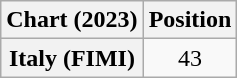<table class="wikitable sortable plainrowheaders" style="text-align:center">
<tr>
<th scope="col">Chart (2023)</th>
<th scope="col">Position</th>
</tr>
<tr>
<th scope="row">Italy (FIMI)</th>
<td>43</td>
</tr>
</table>
